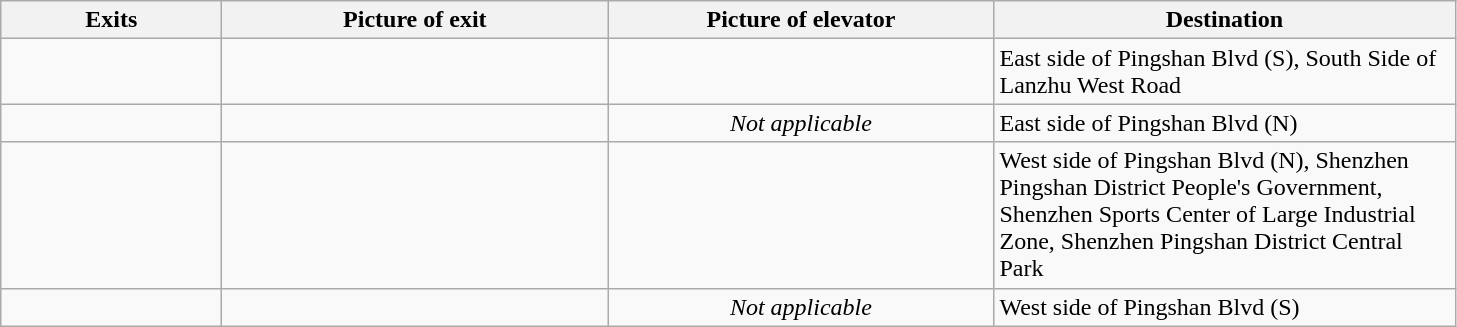<table class="wikitable">
<tr>
<th style="width:140px">Exits</th>
<th style="width:250px">Picture of exit</th>
<th style="width:250px">Picture of elevator</th>
<th style="width:300px">Destination</th>
</tr>
<tr>
<td></td>
<td></td>
<td></td>
<td>East side of Pingshan Blvd (S), South Side of Lanzhu West Road</td>
</tr>
<tr>
<td></td>
<td></td>
<td align="center"><em>Not applicable</em></td>
<td>East side of Pingshan Blvd (N)</td>
</tr>
<tr>
<td></td>
<td></td>
<td></td>
<td>West side of Pingshan Blvd (N), Shenzhen Pingshan District People's Government, Shenzhen Sports Center of Large Industrial Zone, Shenzhen Pingshan District Central Park</td>
</tr>
<tr>
<td></td>
<td></td>
<td align="center"><em>Not applicable</em></td>
<td>West side of Pingshan Blvd (S)</td>
</tr>
</table>
